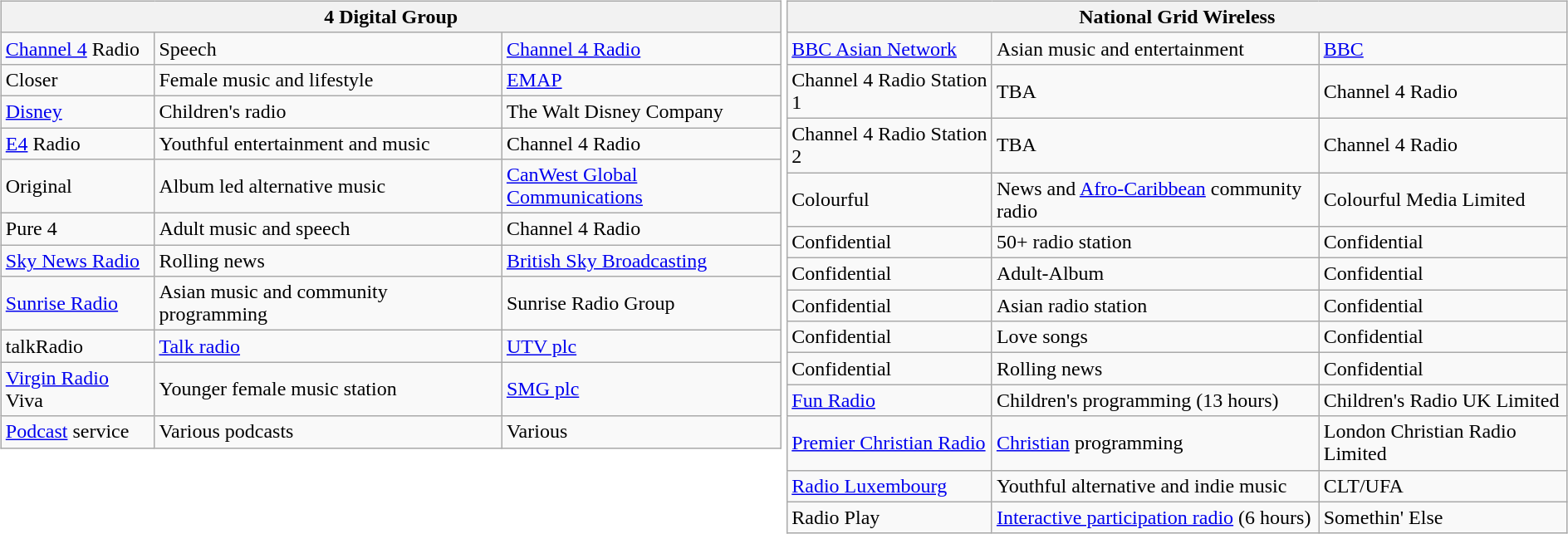<table style="width:100%;">
<tr>
<td style="width:50%; vertical-align:top;"><br><table class="wikitable" style="width:100%;">
<tr>
<th colspan="3">4 Digital Group</th>
</tr>
<tr>
<td><a href='#'>Channel 4</a> Radio</td>
<td>Speech</td>
<td><a href='#'>Channel 4 Radio</a></td>
</tr>
<tr>
<td>Closer</td>
<td>Female music and lifestyle</td>
<td><a href='#'>EMAP</a></td>
</tr>
<tr>
<td><a href='#'>Disney</a></td>
<td>Children's radio</td>
<td>The Walt Disney Company</td>
</tr>
<tr>
<td><a href='#'>E4</a> Radio</td>
<td>Youthful entertainment and music</td>
<td>Channel 4 Radio</td>
</tr>
<tr>
<td>Original</td>
<td>Album led alternative music</td>
<td><a href='#'>CanWest Global Communications</a></td>
</tr>
<tr>
<td>Pure 4</td>
<td>Adult music and speech</td>
<td>Channel 4 Radio</td>
</tr>
<tr>
<td><a href='#'>Sky News Radio</a></td>
<td>Rolling news</td>
<td><a href='#'>British Sky Broadcasting</a></td>
</tr>
<tr>
<td><a href='#'>Sunrise Radio</a></td>
<td>Asian music and community programming</td>
<td>Sunrise Radio Group</td>
</tr>
<tr>
<td>talkRadio</td>
<td><a href='#'>Talk radio</a></td>
<td><a href='#'>UTV plc</a></td>
</tr>
<tr>
<td><a href='#'>Virgin Radio</a> Viva</td>
<td>Younger female music station</td>
<td><a href='#'>SMG plc</a></td>
</tr>
<tr>
<td><a href='#'>Podcast</a> service</td>
<td>Various podcasts</td>
<td>Various</td>
</tr>
</table>
</td>
<td style="width:50%; vertical-align:top;"><br><table class="wikitable" style="width:100%;">
<tr>
<th colspan="3">National Grid Wireless</th>
</tr>
<tr>
<td><a href='#'>BBC Asian Network</a></td>
<td>Asian music and entertainment</td>
<td><a href='#'>BBC</a></td>
</tr>
<tr>
<td>Channel 4 Radio Station 1</td>
<td>TBA</td>
<td>Channel 4 Radio</td>
</tr>
<tr>
<td>Channel 4 Radio Station 2</td>
<td>TBA</td>
<td>Channel 4 Radio</td>
</tr>
<tr>
<td>Colourful</td>
<td>News and <a href='#'>Afro-Caribbean</a> community radio</td>
<td>Colourful Media Limited</td>
</tr>
<tr>
<td>Confidential</td>
<td>50+ radio station</td>
<td>Confidential</td>
</tr>
<tr>
<td>Confidential</td>
<td>Adult-Album</td>
<td>Confidential</td>
</tr>
<tr>
<td>Confidential</td>
<td>Asian radio station</td>
<td>Confidential</td>
</tr>
<tr>
<td>Confidential</td>
<td>Love songs</td>
<td>Confidential</td>
</tr>
<tr>
<td>Confidential</td>
<td>Rolling news</td>
<td>Confidential</td>
</tr>
<tr>
<td><a href='#'>Fun Radio</a></td>
<td>Children's programming (13 hours)</td>
<td>Children's Radio UK Limited</td>
</tr>
<tr>
<td><a href='#'>Premier Christian Radio</a></td>
<td><a href='#'>Christian</a> programming</td>
<td>London Christian Radio Limited</td>
</tr>
<tr>
<td><a href='#'>Radio Luxembourg</a></td>
<td>Youthful alternative and indie music</td>
<td>CLT/UFA</td>
</tr>
<tr>
<td>Radio Play</td>
<td><a href='#'>Interactive participation radio</a> (6 hours)</td>
<td>Somethin' Else</td>
</tr>
</table>
</td>
</tr>
</table>
